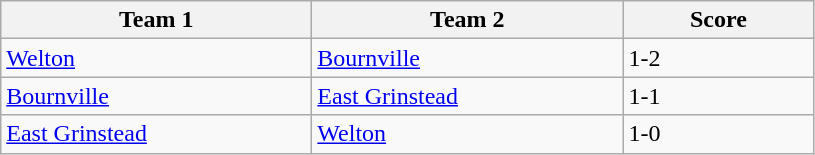<table class="wikitable" style="font-size: 100%">
<tr>
<th width=200>Team 1</th>
<th width=200>Team 2</th>
<th width=120>Score</th>
</tr>
<tr>
<td><a href='#'>Welton</a></td>
<td><a href='#'>Bournville</a></td>
<td>1-2</td>
</tr>
<tr>
<td><a href='#'>Bournville</a></td>
<td><a href='#'>East Grinstead</a></td>
<td>1-1</td>
</tr>
<tr>
<td><a href='#'>East Grinstead</a></td>
<td><a href='#'>Welton</a></td>
<td>1-0</td>
</tr>
</table>
